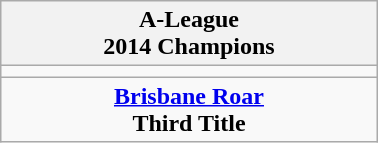<table class="wikitable" style="text-align: center; margin: 0 auto; width: 20%">
<tr>
<th>A-League<br>2014 Champions</th>
</tr>
<tr>
<td></td>
</tr>
<tr>
<td><strong><a href='#'>Brisbane Roar</a></strong><br><strong>Third Title</strong></td>
</tr>
</table>
